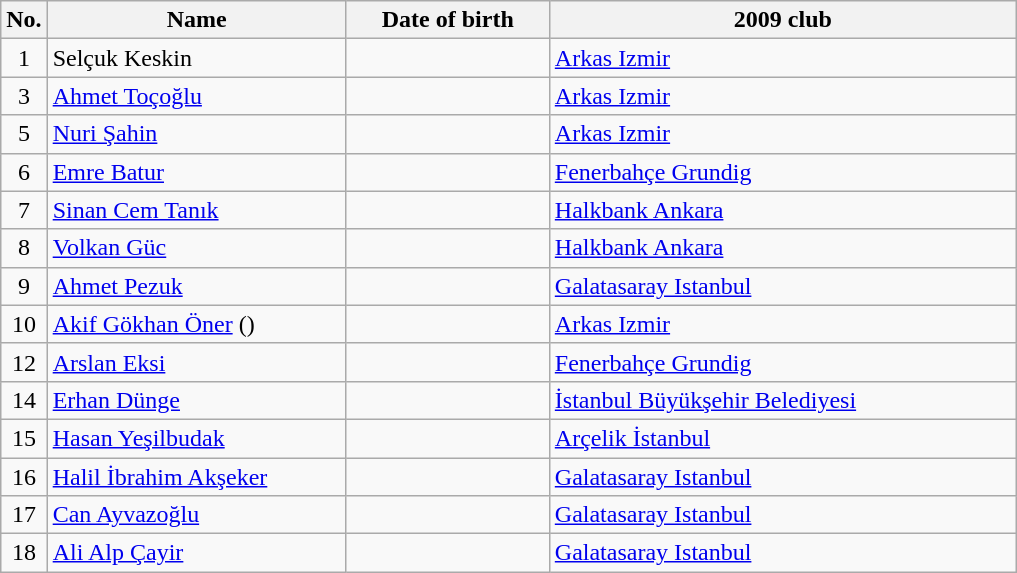<table class="wikitable sortable" style="font-size:100%; text-align:center;">
<tr>
<th>No.</th>
<th style="width:12em">Name</th>
<th style="width:8em">Date of birth</th>
<th style="width:19em">2009 club</th>
</tr>
<tr>
<td>1</td>
<td align=left>Selçuk Keskin</td>
<td align=right></td>
<td align=left> <a href='#'>Arkas Izmir</a></td>
</tr>
<tr>
<td>3</td>
<td align=left><a href='#'>Ahmet Toçoğlu</a></td>
<td align=right></td>
<td align=left> <a href='#'>Arkas Izmir</a></td>
</tr>
<tr>
<td>5</td>
<td align=left><a href='#'>Nuri Şahin</a></td>
<td align=right></td>
<td align=left> <a href='#'>Arkas Izmir</a></td>
</tr>
<tr>
<td>6</td>
<td align=left><a href='#'>Emre Batur</a></td>
<td align=right></td>
<td align=left> <a href='#'>Fenerbahçe Grundig</a></td>
</tr>
<tr>
<td>7</td>
<td align=left><a href='#'>Sinan Cem Tanık</a></td>
<td align=right></td>
<td align=left> <a href='#'>Halkbank Ankara</a></td>
</tr>
<tr>
<td>8</td>
<td align=left><a href='#'>Volkan Güc</a></td>
<td align=right></td>
<td align=left> <a href='#'>Halkbank Ankara</a></td>
</tr>
<tr>
<td>9</td>
<td align=left><a href='#'>Ahmet Pezuk</a></td>
<td align=right></td>
<td align=left> <a href='#'>Galatasaray Istanbul</a></td>
</tr>
<tr>
<td>10</td>
<td align=left><a href='#'>Akif Gökhan Öner</a> ()</td>
<td align=right></td>
<td align=left> <a href='#'>Arkas Izmir</a></td>
</tr>
<tr>
<td>12</td>
<td align=left><a href='#'>Arslan Eksi</a></td>
<td align=right></td>
<td align=left> <a href='#'>Fenerbahçe Grundig</a></td>
</tr>
<tr>
<td>14</td>
<td align=left><a href='#'>Erhan Dünge</a></td>
<td align=right></td>
<td align=left> <a href='#'>İstanbul Büyükşehir Belediyesi</a></td>
</tr>
<tr>
<td>15</td>
<td align=left><a href='#'>Hasan Yeşilbudak</a></td>
<td align=right></td>
<td align=left> <a href='#'>Arçelik İstanbul</a></td>
</tr>
<tr>
<td>16</td>
<td align=left><a href='#'>Halil İbrahim Akşeker</a></td>
<td align=right></td>
<td align=left> <a href='#'>Galatasaray Istanbul</a></td>
</tr>
<tr>
<td>17</td>
<td align=left><a href='#'>Can Ayvazoğlu</a></td>
<td align=right></td>
<td align=left> <a href='#'>Galatasaray Istanbul</a></td>
</tr>
<tr>
<td>18</td>
<td align=left><a href='#'>Ali Alp Çayir</a></td>
<td align=right></td>
<td align=left> <a href='#'>Galatasaray Istanbul</a></td>
</tr>
</table>
